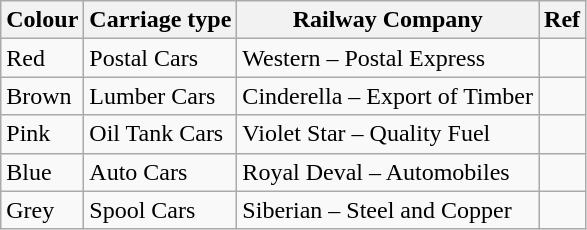<table class="wikitable">
<tr>
<th>Colour</th>
<th>Carriage type</th>
<th>Railway Company</th>
<th>Ref</th>
</tr>
<tr>
<td>Red</td>
<td>Postal Cars</td>
<td>Western – Postal Express</td>
<td></td>
</tr>
<tr>
<td>Brown</td>
<td>Lumber Cars</td>
<td>Cinderella – Export of Timber</td>
<td></td>
</tr>
<tr>
<td>Pink</td>
<td>Oil Tank Cars</td>
<td>Violet Star – Quality Fuel</td>
<td></td>
</tr>
<tr>
<td>Blue</td>
<td>Auto Cars</td>
<td>Royal Deval – Automobiles</td>
<td></td>
</tr>
<tr>
<td>Grey</td>
<td>Spool Cars</td>
<td>Siberian – Steel and Copper</td>
<td></td>
</tr>
</table>
